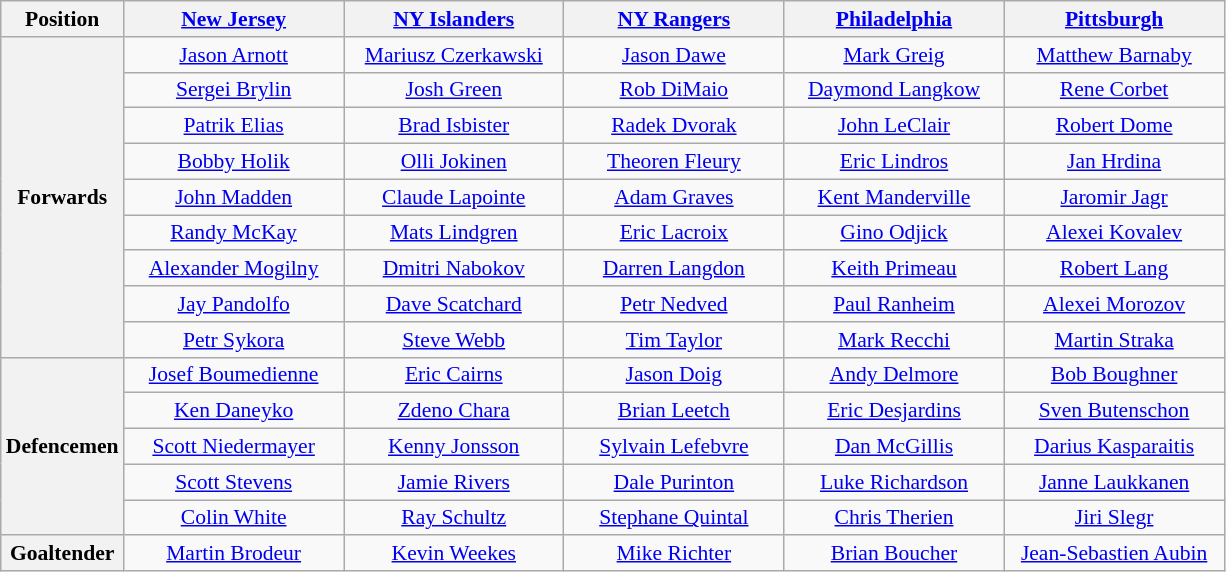<table class="wikitable" style="font-size:90%;text-align:center;">
<tr>
<th scope=col>Position</th>
<th scope=col width="140"><a href='#'>New Jersey</a></th>
<th scope=col width="140"><a href='#'>NY Islanders</a></th>
<th scope=col width="140"><a href='#'>NY Rangers</a></th>
<th scope=col width="140"><a href='#'>Philadelphia</a></th>
<th scope=col width="140"><a href='#'>Pittsburgh</a></th>
</tr>
<tr>
<th scope="row" rowspan="9">Forwards</th>
<td><a href='#'>Jason Arnott</a></td>
<td><a href='#'>Mariusz Czerkawski</a></td>
<td><a href='#'>Jason Dawe</a></td>
<td><a href='#'>Mark Greig</a></td>
<td><a href='#'>Matthew Barnaby</a></td>
</tr>
<tr>
<td><a href='#'>Sergei Brylin</a></td>
<td><a href='#'>Josh Green</a></td>
<td><a href='#'>Rob DiMaio</a></td>
<td><a href='#'>Daymond Langkow</a></td>
<td><a href='#'>Rene Corbet</a></td>
</tr>
<tr>
<td><a href='#'>Patrik Elias</a></td>
<td><a href='#'>Brad Isbister</a></td>
<td><a href='#'>Radek Dvorak</a></td>
<td><a href='#'>John LeClair</a></td>
<td><a href='#'>Robert Dome</a></td>
</tr>
<tr>
<td><a href='#'>Bobby Holik</a></td>
<td><a href='#'>Olli Jokinen</a></td>
<td><a href='#'>Theoren Fleury</a></td>
<td><a href='#'>Eric Lindros</a></td>
<td><a href='#'>Jan Hrdina</a></td>
</tr>
<tr>
<td><a href='#'>John Madden</a></td>
<td><a href='#'>Claude Lapointe</a></td>
<td><a href='#'>Adam Graves</a></td>
<td><a href='#'>Kent Manderville</a></td>
<td><a href='#'>Jaromir Jagr</a></td>
</tr>
<tr>
<td><a href='#'>Randy McKay</a></td>
<td><a href='#'>Mats Lindgren</a></td>
<td><a href='#'>Eric Lacroix</a></td>
<td><a href='#'>Gino Odjick</a></td>
<td><a href='#'>Alexei Kovalev</a></td>
</tr>
<tr>
<td><a href='#'>Alexander Mogilny</a></td>
<td><a href='#'>Dmitri Nabokov</a></td>
<td><a href='#'>Darren Langdon</a></td>
<td><a href='#'>Keith Primeau</a></td>
<td><a href='#'>Robert Lang</a></td>
</tr>
<tr>
<td><a href='#'>Jay Pandolfo</a></td>
<td><a href='#'>Dave Scatchard</a></td>
<td><a href='#'>Petr Nedved</a></td>
<td><a href='#'>Paul Ranheim</a></td>
<td><a href='#'>Alexei Morozov</a></td>
</tr>
<tr>
<td><a href='#'>Petr Sykora</a></td>
<td><a href='#'>Steve Webb</a></td>
<td><a href='#'>Tim Taylor</a></td>
<td><a href='#'>Mark Recchi</a></td>
<td><a href='#'>Martin Straka</a></td>
</tr>
<tr>
<th scope="row" rowspan="5">Defencemen</th>
<td><a href='#'>Josef Boumedienne</a></td>
<td><a href='#'>Eric Cairns</a></td>
<td><a href='#'>Jason Doig</a></td>
<td><a href='#'>Andy Delmore</a></td>
<td><a href='#'>Bob Boughner</a></td>
</tr>
<tr>
<td><a href='#'>Ken Daneyko</a></td>
<td><a href='#'>Zdeno Chara</a></td>
<td><a href='#'>Brian Leetch</a></td>
<td><a href='#'>Eric Desjardins</a></td>
<td><a href='#'>Sven Butenschon</a></td>
</tr>
<tr>
<td><a href='#'>Scott Niedermayer</a></td>
<td><a href='#'>Kenny Jonsson</a></td>
<td><a href='#'>Sylvain Lefebvre</a></td>
<td><a href='#'>Dan McGillis</a></td>
<td><a href='#'>Darius Kasparaitis</a></td>
</tr>
<tr>
<td><a href='#'>Scott Stevens</a></td>
<td><a href='#'>Jamie Rivers</a></td>
<td><a href='#'>Dale Purinton</a></td>
<td><a href='#'>Luke Richardson</a></td>
<td><a href='#'>Janne Laukkanen</a></td>
</tr>
<tr>
<td><a href='#'>Colin White</a></td>
<td><a href='#'>Ray Schultz</a></td>
<td><a href='#'>Stephane Quintal</a></td>
<td><a href='#'>Chris Therien</a></td>
<td><a href='#'>Jiri Slegr</a></td>
</tr>
<tr>
<th scope="row">Goaltender</th>
<td><a href='#'>Martin Brodeur</a></td>
<td><a href='#'>Kevin Weekes</a></td>
<td><a href='#'>Mike Richter</a></td>
<td><a href='#'>Brian Boucher</a></td>
<td><a href='#'>Jean-Sebastien Aubin</a></td>
</tr>
</table>
